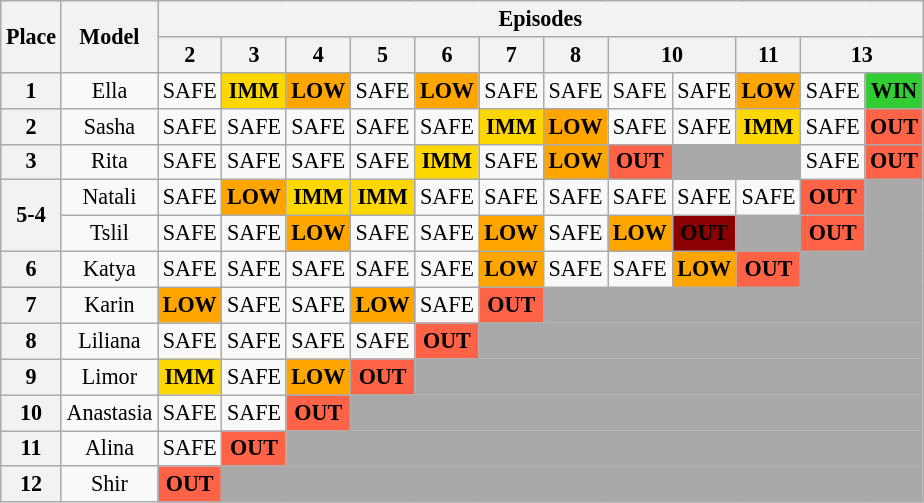<table class="wikitable" style="text-align:center; font-size:92%">
<tr>
<th rowspan="2">Place</th>
<th rowspan="2">Model</th>
<th colspan="20">Episodes</th>
</tr>
<tr>
<th>2</th>
<th>3</th>
<th>4</th>
<th>5</th>
<th>6</th>
<th>7</th>
<th>8</th>
<th colspan="2">10</th>
<th>11</th>
<th colspan="2">13</th>
</tr>
<tr>
<th>1</th>
<td>Ella</td>
<td>SAFE</td>
<td style="background:gold;"><strong>IMM</strong></td>
<td style="background:orange;"><strong>LOW</strong></td>
<td>SAFE</td>
<td style="background:orange;"><strong>LOW</strong></td>
<td>SAFE</td>
<td>SAFE</td>
<td>SAFE</td>
<td>SAFE</td>
<td style="background:orange;"><strong>LOW</strong></td>
<td>SAFE</td>
<td style="background:limegreen;"><strong>WIN</strong></td>
</tr>
<tr>
<th>2</th>
<td>Sasha</td>
<td>SAFE</td>
<td>SAFE</td>
<td>SAFE</td>
<td>SAFE</td>
<td>SAFE</td>
<td style="background:gold;"><strong>IMM</strong></td>
<td style="background:orange;"><strong>LOW</strong></td>
<td>SAFE</td>
<td>SAFE</td>
<td style="background:gold;"><strong>IMM</strong></td>
<td>SAFE</td>
<td style="background:tomato;"><strong>OUT</strong></td>
</tr>
<tr>
<th>3</th>
<td>Rita</td>
<td>SAFE</td>
<td>SAFE</td>
<td>SAFE</td>
<td>SAFE</td>
<td style="background:gold;"><strong>IMM</strong></td>
<td>SAFE</td>
<td style="background:orange;"><strong>LOW</strong></td>
<td style="background:tomato;"><strong>OUT</strong></td>
<td colspan="2" style="background:darkgrey"></td>
<td>SAFE</td>
<td style="background:tomato;"><strong>OUT</strong></td>
</tr>
<tr>
<th rowspan=2>5-4</th>
<td>Natali</td>
<td>SAFE</td>
<td style="background:orange;"><strong>LOW</strong></td>
<td style="background:gold;"><strong>IMM</strong></td>
<td style="background:gold;"><strong>IMM</strong></td>
<td>SAFE</td>
<td>SAFE</td>
<td>SAFE</td>
<td>SAFE</td>
<td>SAFE</td>
<td>SAFE</td>
<td style="background:tomato;"><strong>OUT</strong></td>
<td colspan="2" style="background:darkgrey"></td>
</tr>
<tr>
<td>Tslil</td>
<td>SAFE</td>
<td>SAFE</td>
<td style="background:orange;"><strong>LOW</strong></td>
<td>SAFE</td>
<td>SAFE</td>
<td style="background:orange;"><strong>LOW</strong></td>
<td>SAFE</td>
<td style="background:orange;"><strong>LOW</strong></td>
<td style="background:darkred;"><span><strong>OUT</strong></span></td>
<td style="background:darkgrey"></td>
<td style="background:tomato;"><strong>OUT</strong></td>
<td colspan="2" style="background:darkgrey"></td>
</tr>
<tr>
<th>6</th>
<td>Katya</td>
<td>SAFE</td>
<td>SAFE</td>
<td>SAFE</td>
<td>SAFE</td>
<td>SAFE</td>
<td style="background:orange;"><strong>LOW</strong></td>
<td>SAFE</td>
<td>SAFE</td>
<td style="background:orange;"><strong>LOW</strong></td>
<td style="background:tomato;"><strong>OUT</strong></td>
<td colspan="25" style="background:darkgrey"></td>
</tr>
<tr>
<th>7</th>
<td>Karin</td>
<td style="background:orange;"><strong>LOW</strong></td>
<td>SAFE</td>
<td>SAFE</td>
<td style="background:orange;"><strong>LOW</strong></td>
<td>SAFE</td>
<td style="background:tomato;"><strong>OUT</strong></td>
<td colspan="25" style="background:darkgrey"></td>
</tr>
<tr>
<th>8</th>
<td>Liliana</td>
<td>SAFE</td>
<td>SAFE</td>
<td>SAFE</td>
<td>SAFE</td>
<td style="background:tomato;"><strong>OUT</strong></td>
<td colspan="25" style="background:darkgrey"></td>
</tr>
<tr>
<th>9</th>
<td>Limor</td>
<td style="background:gold;"><strong>IMM</strong></td>
<td>SAFE</td>
<td style="background:orange;"><strong>LOW</strong></td>
<td style="background:tomato;"><strong>OUT</strong></td>
<td colspan="25" style="background:darkgrey"></td>
</tr>
<tr>
<th>10</th>
<td>Anastasia</td>
<td>SAFE</td>
<td>SAFE</td>
<td style="background:tomato;"><strong>OUT</strong></td>
<td colspan="25" style="background:darkgrey"></td>
</tr>
<tr>
<th>11</th>
<td>Alina</td>
<td>SAFE</td>
<td style="background:tomato;"><strong>OUT</strong></td>
<td colspan="25" style="background:darkgrey"></td>
</tr>
<tr>
<th>12</th>
<td>Shir</td>
<td style="background:tomato;"><strong>OUT</strong></td>
<td colspan="25" style="background:darkgrey"></td>
</tr>
</table>
